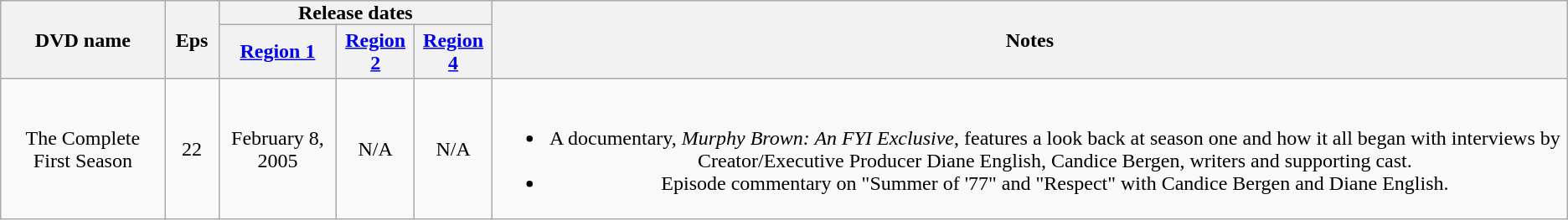<table class="wikitable" style="text-align: center;">
<tr>
<th style="padding:0 8px;" rowspan="2">DVD name</th>
<th style="padding:0 8px;" rowspan="2">Eps</th>
<th style="padding:0 8px;" colspan="3">Release dates</th>
<th style="padding:0 8px;" rowspan="2">Notes</th>
</tr>
<tr>
<th><a href='#'>Region 1</a></th>
<th><a href='#'>Region 2</a></th>
<th><a href='#'>Region 4</a></th>
</tr>
<tr>
<td>The Complete First Season</td>
<td align="center">22</td>
<td>February 8, 2005</td>
<td>N/A</td>
<td>N/A</td>
<td><br><ul><li>A documentary, <em>Murphy Brown: An FYI Exclusive</em>, features a look back at season one and how it all began with interviews by Creator/Executive Producer Diane English, Candice Bergen, writers and supporting cast.</li><li>Episode commentary on "Summer of '77" and "Respect" with Candice Bergen and Diane English.</li></ul></td>
</tr>
</table>
